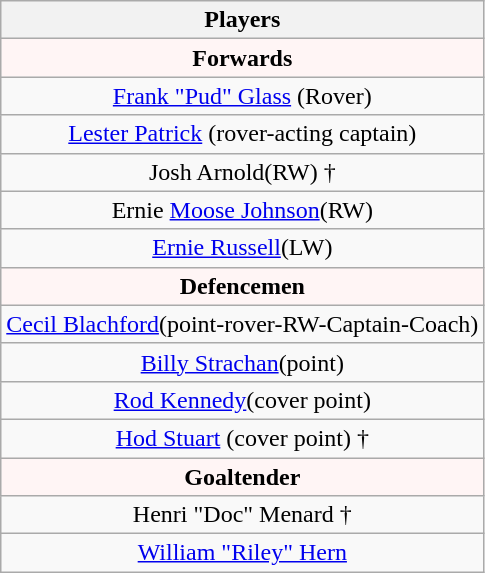<table class="wikitable" style="text-align:center;">
<tr>
<th>Players</th>
</tr>
<tr style="font-weight:bold; background-color:#FFF5F5;">
<td colspan="1" align="center"><strong>Forwards</strong></td>
</tr>
<tr>
<td><a href='#'>Frank "Pud" Glass</a> (Rover)</td>
</tr>
<tr>
<td><a href='#'>Lester Patrick</a> (rover-acting captain)</td>
</tr>
<tr>
<td>Josh Arnold(RW) †</td>
</tr>
<tr>
<td>Ernie <a href='#'>Moose Johnson</a>(RW)</td>
</tr>
<tr>
<td><a href='#'>Ernie Russell</a>(LW)</td>
</tr>
<tr style="font-weight:bold; background-color:#FFF5F5;">
<td colspan="1" align="center"><strong>Defencemen</strong></td>
</tr>
<tr>
<td><a href='#'>Cecil Blachford</a>(point-rover-RW-Captain-Coach)</td>
</tr>
<tr>
<td><a href='#'>Billy Strachan</a>(point)</td>
</tr>
<tr>
<td><a href='#'>Rod Kennedy</a>(cover point)</td>
</tr>
<tr>
<td><a href='#'>Hod Stuart</a> (cover point) †</td>
</tr>
<tr style="font-weight:bold; background-color:#FFF5F5;">
<td colspan="1" align="center"><strong>Goaltender</strong></td>
</tr>
<tr>
<td>Henri "Doc" Menard †</td>
</tr>
<tr>
<td><a href='#'>William "Riley" Hern</a></td>
</tr>
</table>
